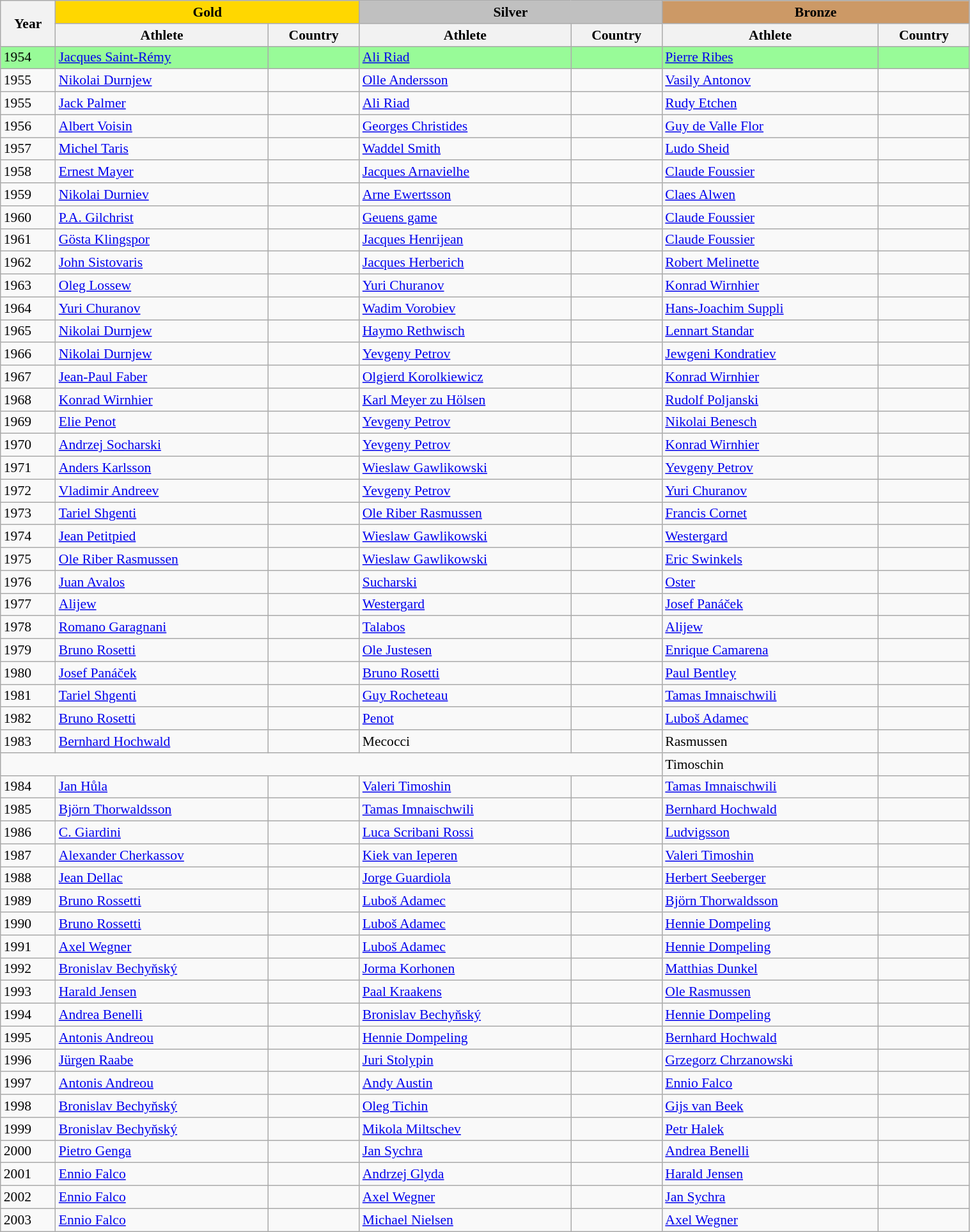<table class="wikitable" width=80% style="font-size:90%; text-align:left;">
<tr align=center>
<th rowspan=2>Year</th>
<td colspan=2 bgcolor=gold><strong>Gold</strong></td>
<td colspan=2 bgcolor=silver><strong>Silver</strong></td>
<td colspan=2 bgcolor=cc9966><strong>Bronze</strong></td>
</tr>
<tr>
<th>Athlete</th>
<th>Country</th>
<th>Athlete</th>
<th>Country</th>
<th>Athlete</th>
<th>Country</th>
</tr>
<tr bgcolor=palegreen>
<td>1954</td>
<td><a href='#'>Jacques Saint-Rémy</a></td>
<td></td>
<td><a href='#'>Ali Riad</a></td>
<td></td>
<td><a href='#'>Pierre Ribes</a></td>
<td></td>
</tr>
<tr>
<td>1955</td>
<td><a href='#'>Nikolai Durnjew</a></td>
<td></td>
<td><a href='#'>Olle Andersson</a></td>
<td></td>
<td><a href='#'>Vasily Antonov</a></td>
<td></td>
</tr>
<tr>
<td>1955</td>
<td><a href='#'>Jack Palmer</a></td>
<td></td>
<td><a href='#'>Ali Riad</a></td>
<td></td>
<td><a href='#'>Rudy Etchen</a></td>
<td></td>
</tr>
<tr>
<td>1956</td>
<td><a href='#'>Albert Voisin</a></td>
<td></td>
<td><a href='#'>Georges Christides</a></td>
<td></td>
<td><a href='#'>Guy de Valle Flor</a></td>
<td></td>
</tr>
<tr>
<td>1957</td>
<td><a href='#'>Michel Taris</a></td>
<td></td>
<td><a href='#'>Waddel Smith</a></td>
<td></td>
<td><a href='#'>Ludo Sheid</a></td>
<td></td>
</tr>
<tr>
<td>1958</td>
<td><a href='#'>Ernest Mayer</a></td>
<td></td>
<td><a href='#'>Jacques Arnavielhe</a></td>
<td></td>
<td><a href='#'>Claude Foussier</a></td>
<td></td>
</tr>
<tr>
<td>1959</td>
<td><a href='#'>Nikolai Durniev</a></td>
<td></td>
<td><a href='#'>Arne Ewertsson</a></td>
<td></td>
<td><a href='#'>Claes Alwen</a></td>
<td></td>
</tr>
<tr>
<td>1960</td>
<td><a href='#'>P.A. Gilchrist</a></td>
<td></td>
<td><a href='#'>Geuens game</a></td>
<td></td>
<td><a href='#'>Claude Foussier</a></td>
<td></td>
</tr>
<tr>
<td>1961</td>
<td><a href='#'>Gösta Klingspor</a></td>
<td></td>
<td><a href='#'>Jacques Henrijean</a></td>
<td></td>
<td><a href='#'>Claude Foussier</a></td>
<td></td>
</tr>
<tr>
<td>1962</td>
<td><a href='#'>John Sistovaris</a></td>
<td></td>
<td><a href='#'>Jacques Herberich</a></td>
<td></td>
<td><a href='#'>Robert Melinette</a></td>
<td></td>
</tr>
<tr>
<td>1963</td>
<td><a href='#'>Oleg Lossew</a></td>
<td></td>
<td><a href='#'>Yuri Churanov</a></td>
<td></td>
<td><a href='#'>Konrad Wirnhier</a></td>
<td></td>
</tr>
<tr>
<td>1964</td>
<td><a href='#'>Yuri Churanov</a></td>
<td></td>
<td><a href='#'>Wadim Vorobiev</a></td>
<td></td>
<td><a href='#'>Hans-Joachim Suppli</a></td>
<td></td>
</tr>
<tr>
<td>1965</td>
<td><a href='#'>Nikolai Durnjew</a></td>
<td></td>
<td><a href='#'>Haymo Rethwisch</a></td>
<td></td>
<td><a href='#'>Lennart Standar</a></td>
<td></td>
</tr>
<tr>
<td>1966</td>
<td><a href='#'>Nikolai Durnjew</a></td>
<td></td>
<td><a href='#'>Yevgeny Petrov</a></td>
<td></td>
<td><a href='#'>Jewgeni Kondratiev</a></td>
<td></td>
</tr>
<tr>
<td>1967</td>
<td><a href='#'>Jean-Paul Faber</a></td>
<td></td>
<td><a href='#'>Olgierd Korolkiewicz</a></td>
<td></td>
<td><a href='#'>Konrad Wirnhier</a></td>
<td></td>
</tr>
<tr>
<td>1968</td>
<td><a href='#'>Konrad Wirnhier</a></td>
<td></td>
<td><a href='#'>Karl Meyer zu Hölsen</a></td>
<td></td>
<td><a href='#'>Rudolf Poljanski</a></td>
<td></td>
</tr>
<tr>
<td>1969</td>
<td><a href='#'>Elie Penot</a></td>
<td></td>
<td><a href='#'>Yevgeny Petrov</a></td>
<td></td>
<td><a href='#'>Nikolai Benesch</a></td>
<td></td>
</tr>
<tr>
<td>1970</td>
<td><a href='#'>Andrzej Socharski</a></td>
<td></td>
<td><a href='#'>Yevgeny Petrov</a></td>
<td></td>
<td><a href='#'>Konrad Wirnhier</a></td>
<td></td>
</tr>
<tr>
<td>1971</td>
<td><a href='#'>Anders Karlsson</a></td>
<td></td>
<td><a href='#'>Wieslaw Gawlikowski</a></td>
<td></td>
<td><a href='#'>Yevgeny Petrov</a></td>
<td></td>
</tr>
<tr>
<td>1972</td>
<td><a href='#'>Vladimir Andreev</a></td>
<td></td>
<td><a href='#'>Yevgeny Petrov</a></td>
<td></td>
<td><a href='#'>Yuri Churanov</a></td>
<td></td>
</tr>
<tr>
<td>1973</td>
<td><a href='#'>Tariel Shgenti</a></td>
<td></td>
<td><a href='#'>Ole Riber Rasmussen</a></td>
<td></td>
<td><a href='#'>Francis Cornet</a></td>
<td></td>
</tr>
<tr>
<td>1974</td>
<td><a href='#'>Jean Petitpied</a></td>
<td></td>
<td><a href='#'>Wieslaw Gawlikowski</a></td>
<td></td>
<td><a href='#'>Westergard</a></td>
<td></td>
</tr>
<tr>
<td>1975</td>
<td><a href='#'>Ole Riber Rasmussen</a></td>
<td></td>
<td><a href='#'>Wieslaw Gawlikowski</a></td>
<td></td>
<td><a href='#'>Eric Swinkels</a></td>
<td></td>
</tr>
<tr>
<td>1976</td>
<td><a href='#'>Juan Avalos</a></td>
<td></td>
<td><a href='#'>Sucharski</a></td>
<td></td>
<td><a href='#'>Oster</a></td>
<td></td>
</tr>
<tr>
<td>1977</td>
<td><a href='#'>Alijew</a></td>
<td></td>
<td><a href='#'>Westergard</a></td>
<td></td>
<td><a href='#'>Josef Panáček</a></td>
<td></td>
</tr>
<tr>
<td>1978</td>
<td><a href='#'>Romano Garagnani</a></td>
<td></td>
<td><a href='#'>Talabos</a></td>
<td></td>
<td><a href='#'>Alijew</a></td>
<td></td>
</tr>
<tr>
<td>1979</td>
<td><a href='#'>Bruno Rosetti</a></td>
<td></td>
<td><a href='#'>Ole Justesen</a></td>
<td></td>
<td><a href='#'>Enrique Camarena</a></td>
<td></td>
</tr>
<tr>
<td>1980</td>
<td><a href='#'>Josef Panáček</a></td>
<td></td>
<td><a href='#'>Bruno Rosetti</a></td>
<td></td>
<td><a href='#'>Paul Bentley</a></td>
<td></td>
</tr>
<tr>
<td>1981</td>
<td><a href='#'>Tariel Shgenti</a></td>
<td></td>
<td><a href='#'>Guy Rocheteau</a></td>
<td></td>
<td><a href='#'>Tamas Imnaischwili</a></td>
<td></td>
</tr>
<tr>
<td>1982</td>
<td><a href='#'>Bruno Rosetti</a></td>
<td></td>
<td><a href='#'>Penot</a></td>
<td></td>
<td><a href='#'>Luboš Adamec</a></td>
<td></td>
</tr>
<tr>
<td>1983</td>
<td><a href='#'>Bernhard Hochwald</a></td>
<td></td>
<td>Mecocci</td>
<td></td>
<td>Rasmussen</td>
<td></td>
</tr>
<tr>
<td colspan=5></td>
<td>Timoschin</td>
<td></td>
</tr>
<tr>
<td>1984</td>
<td><a href='#'>Jan Hůla</a></td>
<td></td>
<td><a href='#'>Valeri Timoshin</a></td>
<td></td>
<td><a href='#'>Tamas Imnaischwili</a></td>
<td></td>
</tr>
<tr>
<td>1985</td>
<td><a href='#'>Björn Thorwaldsson</a></td>
<td></td>
<td><a href='#'>Tamas Imnaischwili</a></td>
<td></td>
<td><a href='#'>Bernhard Hochwald</a></td>
<td></td>
</tr>
<tr>
<td>1986</td>
<td><a href='#'>C. Giardini</a></td>
<td></td>
<td><a href='#'>Luca Scribani Rossi</a></td>
<td></td>
<td><a href='#'>Ludvigsson</a></td>
<td></td>
</tr>
<tr>
<td>1987</td>
<td><a href='#'>Alexander Cherkassov</a></td>
<td></td>
<td><a href='#'>Kiek van Ieperen</a></td>
<td></td>
<td><a href='#'>Valeri Timoshin</a></td>
<td></td>
</tr>
<tr>
<td>1988</td>
<td><a href='#'>Jean Dellac</a></td>
<td></td>
<td><a href='#'>Jorge Guardiola</a></td>
<td></td>
<td><a href='#'>Herbert Seeberger</a></td>
<td></td>
</tr>
<tr>
<td>1989</td>
<td><a href='#'>Bruno Rossetti</a></td>
<td></td>
<td><a href='#'>Luboš Adamec</a></td>
<td></td>
<td><a href='#'>Björn Thorwaldsson</a></td>
<td></td>
</tr>
<tr>
<td>1990</td>
<td><a href='#'>Bruno Rossetti</a></td>
<td></td>
<td><a href='#'>Luboš Adamec</a></td>
<td></td>
<td><a href='#'>Hennie Dompeling</a></td>
<td></td>
</tr>
<tr>
<td>1991</td>
<td><a href='#'>Axel Wegner</a></td>
<td></td>
<td><a href='#'>Luboš Adamec</a></td>
<td></td>
<td><a href='#'>Hennie Dompeling</a></td>
<td></td>
</tr>
<tr>
<td>1992</td>
<td><a href='#'>Bronislav Bechyňský</a></td>
<td></td>
<td><a href='#'>Jorma Korhonen</a></td>
<td></td>
<td><a href='#'>Matthias Dunkel</a></td>
<td></td>
</tr>
<tr>
<td>1993</td>
<td><a href='#'>Harald Jensen</a></td>
<td></td>
<td><a href='#'>Paal Kraakens</a></td>
<td></td>
<td><a href='#'>Ole Rasmussen</a></td>
<td></td>
</tr>
<tr>
<td>1994</td>
<td><a href='#'>Andrea Benelli</a></td>
<td></td>
<td><a href='#'>Bronislav Bechyňský</a></td>
<td></td>
<td><a href='#'>Hennie Dompeling</a></td>
<td></td>
</tr>
<tr>
<td>1995</td>
<td><a href='#'>Antonis Andreou</a></td>
<td></td>
<td><a href='#'>Hennie Dompeling</a></td>
<td></td>
<td><a href='#'>Bernhard Hochwald</a></td>
<td></td>
</tr>
<tr>
<td>1996</td>
<td><a href='#'>Jürgen Raabe</a></td>
<td></td>
<td><a href='#'>Juri Stolypin</a></td>
<td></td>
<td><a href='#'>Grzegorz Chrzanowski</a></td>
<td></td>
</tr>
<tr>
<td>1997</td>
<td><a href='#'>Antonis Andreou</a></td>
<td></td>
<td><a href='#'>Andy Austin</a></td>
<td></td>
<td><a href='#'>Ennio Falco</a></td>
<td></td>
</tr>
<tr>
<td>1998</td>
<td><a href='#'>Bronislav Bechyňský</a></td>
<td></td>
<td><a href='#'>Oleg Tichin</a></td>
<td></td>
<td><a href='#'>Gijs van Beek</a></td>
<td></td>
</tr>
<tr>
<td>1999</td>
<td><a href='#'>Bronislav Bechyňský</a></td>
<td></td>
<td><a href='#'>Mikola Miltschev</a></td>
<td></td>
<td><a href='#'>Petr Halek</a></td>
<td></td>
</tr>
<tr>
<td>2000</td>
<td><a href='#'>Pietro Genga</a></td>
<td></td>
<td><a href='#'>Jan Sychra</a></td>
<td></td>
<td><a href='#'>Andrea Benelli</a></td>
<td></td>
</tr>
<tr>
<td>2001</td>
<td><a href='#'>Ennio Falco</a></td>
<td></td>
<td><a href='#'>Andrzej Glyda</a></td>
<td></td>
<td><a href='#'>Harald Jensen</a></td>
<td></td>
</tr>
<tr>
<td>2002</td>
<td><a href='#'>Ennio Falco</a></td>
<td></td>
<td><a href='#'>Axel Wegner</a></td>
<td></td>
<td><a href='#'>Jan Sychra</a></td>
<td></td>
</tr>
<tr>
<td>2003</td>
<td><a href='#'>Ennio Falco</a></td>
<td></td>
<td><a href='#'>Michael Nielsen</a></td>
<td></td>
<td><a href='#'>Axel Wegner</a></td>
<td></td>
</tr>
</table>
